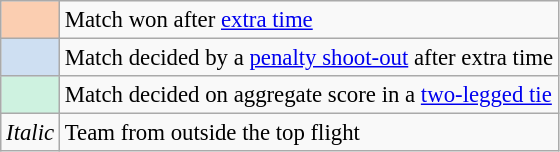<table class="wikitable" style="font-size:95%;">
<tr>
<td style="background-color:#FBCEB1"></td>
<td>Match won after <a href='#'>extra time</a></td>
</tr>
<tr>
<td style="background-color:#cedff2"></td>
<td>Match decided by a <a href='#'>penalty shoot-out</a> after extra time</td>
</tr>
<tr>
<td style="background-color:#cef2e0"></td>
<td>Match decided on aggregate score in a <a href='#'>two-legged tie</a></td>
</tr>
<tr>
<td><em>Italic</em></td>
<td>Team from outside the top flight</td>
</tr>
</table>
